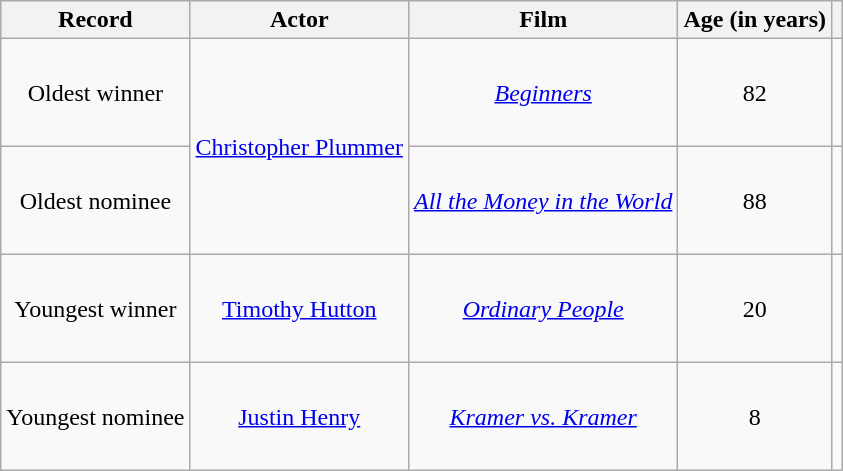<table class="wikitable sortable plainrowheaders" style="text-align:center">
<tr>
<th scope="col">Record</th>
<th scope="col">Actor</th>
<th scope="col">Film</th>
<th scope="col">Age (in years)</th>
<th scope="col" class="unsortable"></th>
</tr>
<tr style="height:4.5em;">
<td>Oldest winner</td>
<td rowspan="2"><a href='#'>Christopher Plummer</a></td>
<td><em><a href='#'>Beginners</a></em></td>
<td>82</td>
<td></td>
</tr>
<tr style="height:4.5em;">
<td>Oldest nominee</td>
<td><em><a href='#'>All the Money in the World</a></em></td>
<td>88</td>
<td></td>
</tr>
<tr style="height:4.5em;">
<td>Youngest winner</td>
<td><a href='#'>Timothy Hutton</a></td>
<td><em><a href='#'>Ordinary People</a></em></td>
<td>20</td>
<td></td>
</tr>
<tr style="height:4.5em;">
<td>Youngest nominee</td>
<td><a href='#'>Justin Henry</a></td>
<td><em><a href='#'>Kramer vs. Kramer</a></em></td>
<td>8</td>
<td></td>
</tr>
</table>
